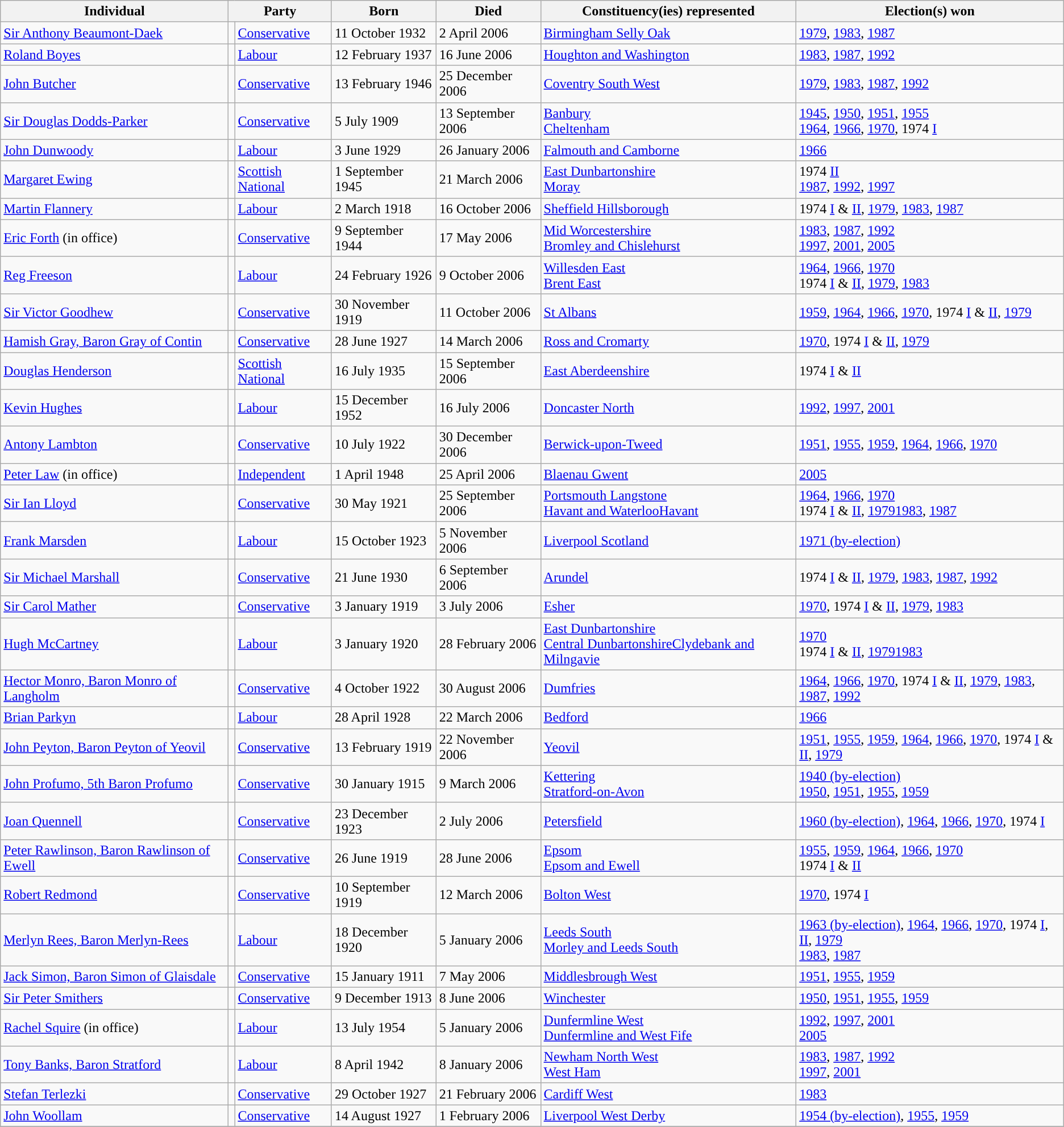<table class="wikitable sortable">
<tr>
<th width="260px">Individual</th>
<th colspan="2">Party</th>
<th>Born</th>
<th>Died</th>
<th>Constituency(ies) represented</th>
<th>Election(s) won</th>
</tr>
<tr>
<td><a href='#'>Sir Anthony Beaumont-Daek</a></td>
<td style="background-color: "></td>
<td><a href='#'>Conservative</a></td>
<td>11 October 1932</td>
<td>2 April 2006</td>
<td><a href='#'>Birmingham Selly Oak</a></td>
<td><a href='#'>1979</a>, <a href='#'>1983</a>, <a href='#'>1987</a></td>
</tr>
<tr>
<td><a href='#'>Roland Boyes</a></td>
<td style="background-color: "></td>
<td><a href='#'>Labour</a></td>
<td>12 February 1937</td>
<td>16 June 2006</td>
<td><a href='#'>Houghton and Washington</a></td>
<td><a href='#'>1983</a>, <a href='#'>1987</a>, <a href='#'>1992</a></td>
</tr>
<tr>
<td><a href='#'>John Butcher</a></td>
<td style="background-color: "></td>
<td><a href='#'>Conservative</a></td>
<td>13 February 1946</td>
<td>25 December 2006</td>
<td><a href='#'>Coventry South West</a></td>
<td><a href='#'>1979</a>, <a href='#'>1983</a>, <a href='#'>1987</a>, <a href='#'>1992</a></td>
</tr>
<tr>
<td><a href='#'>Sir Douglas Dodds-Parker</a></td>
<td style="background-color: "></td>
<td><a href='#'>Conservative</a></td>
<td>5 July 1909</td>
<td>13 September 2006</td>
<td><a href='#'>Banbury</a><br><a href='#'>Cheltenham</a></td>
<td><a href='#'>1945</a>, <a href='#'>1950</a>, <a href='#'>1951</a>, <a href='#'>1955</a><br><a href='#'>1964</a>, <a href='#'>1966</a>, <a href='#'>1970</a>, 1974 <a href='#'>I</a></td>
</tr>
<tr>
<td><a href='#'>John Dunwoody</a></td>
<td style="background-color: "></td>
<td><a href='#'>Labour</a></td>
<td>3 June 1929</td>
<td>26 January 2006</td>
<td><a href='#'>Falmouth and Camborne</a></td>
<td><a href='#'>1966</a></td>
</tr>
<tr>
<td><a href='#'>Margaret Ewing</a></td>
<td style="background-color: "></td>
<td><a href='#'>Scottish National</a></td>
<td>1 September 1945</td>
<td>21 March 2006</td>
<td><a href='#'>East Dunbartonshire</a><br><a href='#'>Moray</a></td>
<td>1974 <a href='#'>II</a><br><a href='#'>1987</a>, <a href='#'>1992</a>, <a href='#'>1997</a></td>
</tr>
<tr>
<td><a href='#'>Martin Flannery</a></td>
<td style="background-color: "></td>
<td><a href='#'>Labour</a></td>
<td>2 March 1918</td>
<td>16 October 2006</td>
<td><a href='#'>Sheffield Hillsborough</a></td>
<td>1974 <a href='#'>I</a> & <a href='#'>II</a>, <a href='#'>1979</a>, <a href='#'>1983</a>, <a href='#'>1987</a></td>
</tr>
<tr>
<td><a href='#'>Eric Forth</a> (in office)</td>
<td style="background-color: "></td>
<td><a href='#'>Conservative</a></td>
<td>9 September 1944</td>
<td>17 May 2006</td>
<td><a href='#'>Mid Worcestershire</a><br><a href='#'>Bromley and Chislehurst</a></td>
<td><a href='#'>1983</a>, <a href='#'>1987</a>, <a href='#'>1992</a><br><a href='#'>1997</a>, <a href='#'>2001</a>, <a href='#'>2005</a></td>
</tr>
<tr>
<td><a href='#'>Reg Freeson</a></td>
<td style="background-color: "></td>
<td><a href='#'>Labour</a></td>
<td>24 February 1926</td>
<td>9 October 2006</td>
<td><a href='#'>Willesden East</a><br><a href='#'>Brent East</a></td>
<td><a href='#'>1964</a>, <a href='#'>1966</a>, <a href='#'>1970</a><br>1974 <a href='#'>I</a> & <a href='#'>II</a>, <a href='#'>1979</a>, <a href='#'>1983</a></td>
</tr>
<tr>
<td><a href='#'>Sir Victor Goodhew</a></td>
<td style="background-color: "></td>
<td><a href='#'>Conservative</a></td>
<td>30 November 1919</td>
<td>11 October 2006</td>
<td><a href='#'>St Albans</a></td>
<td><a href='#'>1959</a>, <a href='#'>1964</a>, <a href='#'>1966</a>, <a href='#'>1970</a>, 1974 <a href='#'>I</a> & <a href='#'>II</a>, <a href='#'>1979</a></td>
</tr>
<tr>
<td><a href='#'>Hamish Gray, Baron Gray of Contin</a></td>
<td style="background-color: "></td>
<td><a href='#'>Conservative</a></td>
<td>28 June 1927</td>
<td>14 March 2006</td>
<td><a href='#'>Ross and Cromarty</a></td>
<td><a href='#'>1970</a>, 1974 <a href='#'>I</a> & <a href='#'>II</a>, <a href='#'>1979</a></td>
</tr>
<tr>
<td><a href='#'>Douglas Henderson</a></td>
<td style="background-color: "></td>
<td><a href='#'>Scottish National</a></td>
<td>16 July 1935</td>
<td>15 September 2006</td>
<td><a href='#'>East Aberdeenshire</a></td>
<td>1974 <a href='#'>I</a> & <a href='#'>II</a></td>
</tr>
<tr>
<td><a href='#'>Kevin Hughes</a></td>
<td style="background-color: "></td>
<td><a href='#'>Labour</a></td>
<td>15 December 1952</td>
<td>16 July 2006</td>
<td><a href='#'>Doncaster North</a></td>
<td><a href='#'>1992</a>, <a href='#'>1997</a>, <a href='#'>2001</a></td>
</tr>
<tr>
<td><a href='#'>Antony Lambton</a></td>
<td style="background-color: "></td>
<td><a href='#'>Conservative</a></td>
<td>10 July 1922</td>
<td>30 December 2006</td>
<td><a href='#'>Berwick-upon-Tweed</a></td>
<td><a href='#'>1951</a>, <a href='#'>1955</a>, <a href='#'>1959</a>, <a href='#'>1964</a>, <a href='#'>1966</a>, <a href='#'>1970</a></td>
</tr>
<tr>
<td><a href='#'>Peter Law</a> (in office)</td>
<td style="background-color: "></td>
<td><a href='#'>Independent</a></td>
<td>1 April 1948</td>
<td>25 April 2006</td>
<td><a href='#'>Blaenau Gwent</a></td>
<td><a href='#'>2005</a></td>
</tr>
<tr>
<td><a href='#'>Sir Ian Lloyd</a></td>
<td style="background-color: "></td>
<td><a href='#'>Conservative</a></td>
<td>30 May 1921</td>
<td>25 September 2006</td>
<td><a href='#'>Portsmouth Langstone</a><br><a href='#'>Havant and Waterloo</a><a href='#'>Havant</a></td>
<td><a href='#'>1964</a>, <a href='#'>1966</a>, <a href='#'>1970</a><br>1974 <a href='#'>I</a> & <a href='#'>II</a>, <a href='#'>1979</a><a href='#'>1983</a>, <a href='#'>1987</a></td>
</tr>
<tr>
<td><a href='#'>Frank Marsden</a></td>
<td style="background-color: "></td>
<td><a href='#'>Labour</a></td>
<td>15 October 1923</td>
<td>5 November 2006</td>
<td><a href='#'>Liverpool Scotland</a></td>
<td><a href='#'>1971 (by-election)</a></td>
</tr>
<tr>
<td><a href='#'>Sir Michael Marshall</a></td>
<td style="background-color: "></td>
<td><a href='#'>Conservative</a></td>
<td>21 June 1930</td>
<td>6 September 2006</td>
<td><a href='#'>Arundel</a></td>
<td>1974 <a href='#'>I</a> & <a href='#'>II</a>, <a href='#'>1979</a>, <a href='#'>1983</a>, <a href='#'>1987</a>, <a href='#'>1992</a></td>
</tr>
<tr>
<td><a href='#'>Sir Carol Mather</a></td>
<td style="background-color: "></td>
<td><a href='#'>Conservative</a></td>
<td>3 January 1919</td>
<td>3 July 2006</td>
<td><a href='#'>Esher</a></td>
<td><a href='#'>1970</a>, 1974 <a href='#'>I</a> & <a href='#'>II</a>, <a href='#'>1979</a>, <a href='#'>1983</a></td>
</tr>
<tr>
<td><a href='#'>Hugh McCartney</a></td>
<td style="background-color: "></td>
<td><a href='#'>Labour</a></td>
<td>3 January 1920</td>
<td>28 February 2006</td>
<td><a href='#'>East Dunbartonshire</a><br><a href='#'>Central Dunbartonshire</a><a href='#'>Clydebank and Milngavie</a></td>
<td><a href='#'>1970</a><br>1974 <a href='#'>I</a> & <a href='#'>II</a>, <a href='#'>1979</a><a href='#'>1983</a></td>
</tr>
<tr>
<td><a href='#'>Hector Monro, Baron Monro of Langholm</a></td>
<td style="background-color: "></td>
<td><a href='#'>Conservative</a></td>
<td>4 October 1922</td>
<td>30 August 2006</td>
<td><a href='#'>Dumfries</a></td>
<td><a href='#'>1964</a>, <a href='#'>1966</a>, <a href='#'>1970</a>, 1974 <a href='#'>I</a> & <a href='#'>II</a>, <a href='#'>1979</a>, <a href='#'>1983</a>, <a href='#'>1987</a>, <a href='#'>1992</a></td>
</tr>
<tr>
<td><a href='#'>Brian Parkyn</a></td>
<td style="background-color: "></td>
<td><a href='#'>Labour</a></td>
<td>28 April 1928</td>
<td>22 March 2006</td>
<td><a href='#'>Bedford</a></td>
<td><a href='#'>1966</a></td>
</tr>
<tr>
<td><a href='#'>John Peyton, Baron Peyton of Yeovil</a></td>
<td style="background-color: "></td>
<td><a href='#'>Conservative</a></td>
<td>13 February 1919</td>
<td>22 November 2006</td>
<td><a href='#'>Yeovil</a></td>
<td><a href='#'>1951</a>, <a href='#'>1955</a>, <a href='#'>1959</a>, <a href='#'>1964</a>, <a href='#'>1966</a>, <a href='#'>1970</a>, 1974 <a href='#'>I</a> & <a href='#'>II</a>, <a href='#'>1979</a></td>
</tr>
<tr>
<td><a href='#'>John Profumo, 5th Baron Profumo</a></td>
<td style="background-color: "></td>
<td><a href='#'>Conservative</a></td>
<td>30 January 1915</td>
<td>9 March 2006</td>
<td><a href='#'>Kettering</a><br><a href='#'>Stratford-on-Avon</a></td>
<td><a href='#'>1940 (by-election)</a><br><a href='#'>1950</a>, <a href='#'>1951</a>, <a href='#'>1955</a>, <a href='#'>1959</a></td>
</tr>
<tr>
<td><a href='#'>Joan Quennell</a></td>
<td style="background-color: "></td>
<td><a href='#'>Conservative</a></td>
<td>23 December 1923</td>
<td>2 July 2006</td>
<td><a href='#'>Petersfield</a></td>
<td><a href='#'>1960 (by-election)</a>, <a href='#'>1964</a>, <a href='#'>1966</a>, <a href='#'>1970</a>, 1974 <a href='#'>I</a></td>
</tr>
<tr>
<td><a href='#'>Peter Rawlinson, Baron Rawlinson of Ewell</a></td>
<td style="background-color: "></td>
<td><a href='#'>Conservative</a></td>
<td>26 June 1919</td>
<td>28 June 2006</td>
<td><a href='#'>Epsom</a><br><a href='#'>Epsom and Ewell</a></td>
<td><a href='#'>1955</a>, <a href='#'>1959</a>, <a href='#'>1964</a>, <a href='#'>1966</a>, <a href='#'>1970</a><br>1974 <a href='#'>I</a> & <a href='#'>II</a></td>
</tr>
<tr>
<td><a href='#'>Robert Redmond</a></td>
<td style="background-color: "></td>
<td><a href='#'>Conservative</a></td>
<td>10 September 1919</td>
<td>12 March 2006</td>
<td><a href='#'>Bolton West</a></td>
<td><a href='#'>1970</a>, 1974 <a href='#'>I</a></td>
</tr>
<tr>
<td><a href='#'>Merlyn Rees, Baron Merlyn-Rees</a></td>
<td style="background-color: "></td>
<td><a href='#'>Labour</a></td>
<td>18 December 1920</td>
<td>5 January 2006</td>
<td><a href='#'>Leeds South</a><br><a href='#'>Morley and Leeds South</a></td>
<td><a href='#'>1963 (by-election)</a>, <a href='#'>1964</a>, <a href='#'>1966</a>, <a href='#'>1970</a>, 1974 <a href='#'>I</a>, <a href='#'>II</a>, <a href='#'>1979</a><br><a href='#'>1983</a>, <a href='#'>1987</a></td>
</tr>
<tr>
<td><a href='#'>Jack Simon, Baron Simon of Glaisdale</a></td>
<td style="background-color: "></td>
<td><a href='#'>Conservative</a></td>
<td>15 January 1911</td>
<td>7 May 2006</td>
<td><a href='#'>Middlesbrough West</a></td>
<td><a href='#'>1951</a>, <a href='#'>1955</a>, <a href='#'>1959</a></td>
</tr>
<tr>
<td><a href='#'>Sir Peter Smithers</a></td>
<td style="background-color: "></td>
<td><a href='#'>Conservative</a></td>
<td>9 December 1913</td>
<td>8 June 2006</td>
<td><a href='#'>Winchester</a></td>
<td><a href='#'>1950</a>, <a href='#'>1951</a>, <a href='#'>1955</a>, <a href='#'>1959</a></td>
</tr>
<tr>
<td><a href='#'>Rachel Squire</a> (in office)</td>
<td style="background-color: "></td>
<td><a href='#'>Labour</a></td>
<td>13 July 1954</td>
<td>5 January 2006</td>
<td><a href='#'>Dunfermline West</a><br><a href='#'>Dunfermline and West Fife</a></td>
<td><a href='#'>1992</a>, <a href='#'>1997</a>, <a href='#'>2001</a><br><a href='#'>2005</a></td>
</tr>
<tr>
<td><a href='#'>Tony Banks, Baron Stratford</a></td>
<td style="background-color: "></td>
<td><a href='#'>Labour</a></td>
<td>8 April 1942</td>
<td>8 January 2006</td>
<td><a href='#'>Newham North West</a><br><a href='#'>West Ham</a></td>
<td><a href='#'>1983</a>, <a href='#'>1987</a>, <a href='#'>1992</a><br><a href='#'>1997</a>, <a href='#'>2001</a></td>
</tr>
<tr>
<td><a href='#'>Stefan Terlezki</a></td>
<td style="background-color: "></td>
<td><a href='#'>Conservative</a></td>
<td>29 October 1927</td>
<td>21 February 2006</td>
<td><a href='#'>Cardiff West</a></td>
<td><a href='#'>1983</a></td>
</tr>
<tr>
<td><a href='#'>John Woollam</a></td>
<td style="background-color: "></td>
<td><a href='#'>Conservative</a></td>
<td>14 August 1927</td>
<td>1 February 2006</td>
<td><a href='#'>Liverpool West Derby</a></td>
<td><a href='#'>1954 (by-election)</a>, <a href='#'>1955</a>, <a href='#'>1959</a></td>
</tr>
<tr>
</tr>
</table>
